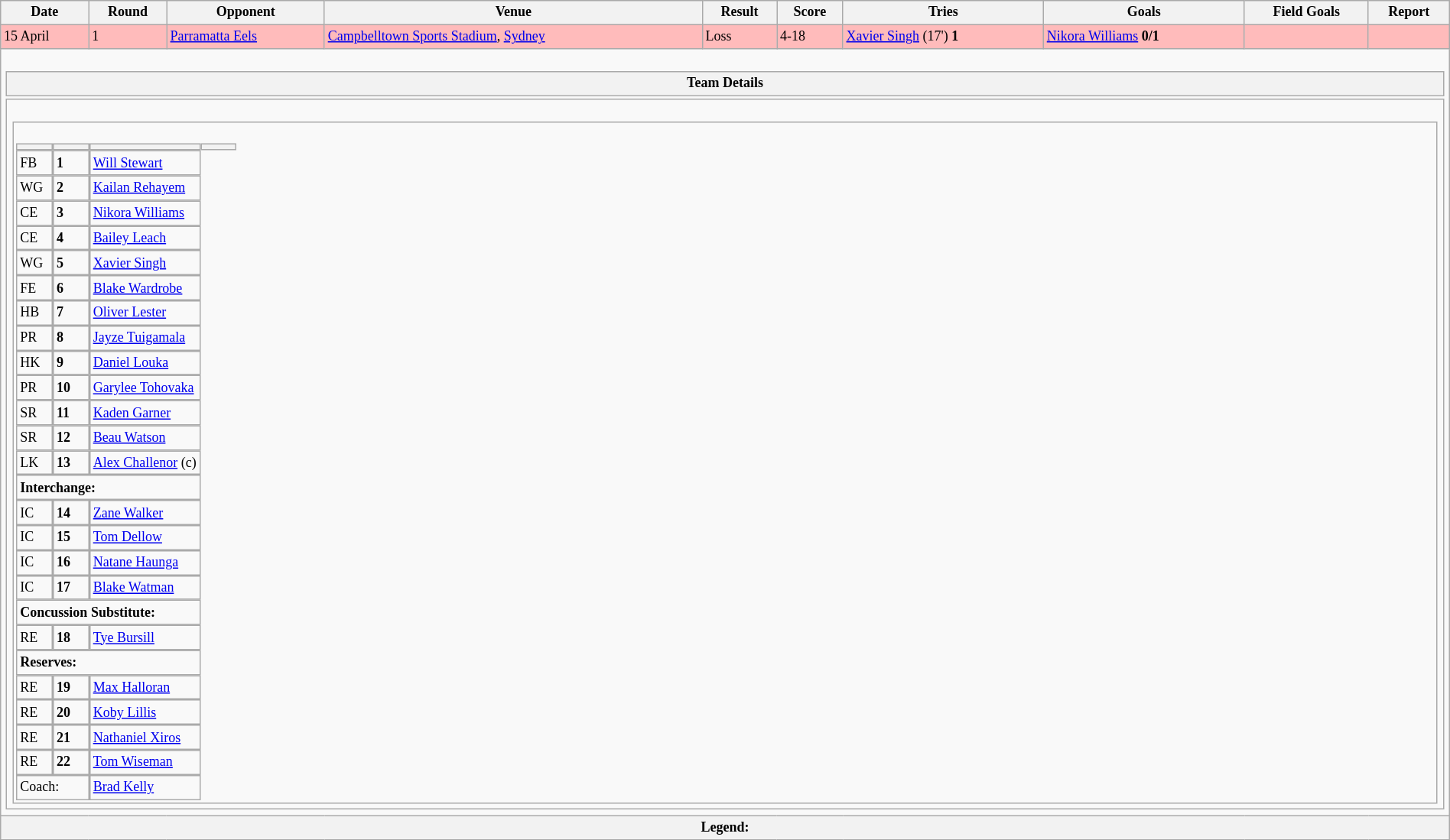<table class="wikitable"  style="font-size:75%; width:100%;">
<tr>
<th>Date</th>
<th>Round</th>
<th>Opponent</th>
<th>Venue</th>
<th>Result</th>
<th>Score</th>
<th>Tries</th>
<th>Goals</th>
<th>Field Goals</th>
<th>Report</th>
</tr>
<tr style="background:#fbb;">
<td>15 April</td>
<td>1</td>
<td> <a href='#'>Parramatta Eels</a></td>
<td><a href='#'>Campbelltown Sports Stadium</a>, <a href='#'>Sydney</a></td>
<td>Loss</td>
<td>4-18</td>
<td><a href='#'>Xavier Singh</a> (17') <strong>1</strong></td>
<td><a href='#'>Nikora Williams</a> <strong>0/1</strong></td>
<td></td>
<td></td>
</tr>
<tr>
<td colspan="10"><br><table class="mw-collapsible mw-collapsed" width="100%" border="0">
<tr>
<th>Team Details</th>
</tr>
<tr>
<td><br><table width="100%">
<tr>
<td width="50%" valign="top"><br><table cellpadding="0" cellspacing="0">
<tr>
<th width="25"></th>
<th width="25"></th>
<th></th>
<th width="25"></th>
</tr>
<tr>
<td>FB</td>
<td><strong>1</strong></td>
<td> <a href='#'>Will Stewart</a></td>
</tr>
<tr>
<td>WG</td>
<td><strong>2</strong></td>
<td> <a href='#'>Kailan Rehayem</a></td>
</tr>
<tr>
<td>CE</td>
<td><strong>3</strong></td>
<td> <a href='#'>Nikora Williams</a></td>
</tr>
<tr>
<td>CE</td>
<td><strong>4</strong></td>
<td> <a href='#'>Bailey Leach</a></td>
</tr>
<tr>
<td>WG</td>
<td><strong>5</strong></td>
<td> <a href='#'>Xavier Singh</a></td>
</tr>
<tr>
<td>FE</td>
<td><strong>6</strong></td>
<td> <a href='#'>Blake Wardrobe</a></td>
</tr>
<tr>
<td>HB</td>
<td><strong>7</strong></td>
<td> <a href='#'>Oliver Lester</a></td>
</tr>
<tr>
<td>PR</td>
<td><strong>8</strong></td>
<td> <a href='#'>Jayze Tuigamala</a></td>
</tr>
<tr>
<td>HK</td>
<td><strong>9</strong></td>
<td> <a href='#'>Daniel Louka</a></td>
</tr>
<tr>
<td>PR</td>
<td><strong>10</strong></td>
<td> <a href='#'>Garylee Tohovaka</a></td>
</tr>
<tr>
<td>SR</td>
<td><strong>11</strong></td>
<td> <a href='#'>Kaden Garner</a></td>
</tr>
<tr>
<td>SR</td>
<td><strong>12</strong></td>
<td> <a href='#'>Beau Watson</a></td>
</tr>
<tr>
<td>LK</td>
<td><strong>13</strong></td>
<td> <a href='#'>Alex Challenor</a> (c)</td>
</tr>
<tr>
<td colspan="3"><strong>Interchange:</strong></td>
</tr>
<tr>
<td>IC</td>
<td><strong>14</strong></td>
<td> <a href='#'>Zane Walker</a></td>
</tr>
<tr>
<td>IC</td>
<td><strong>15</strong></td>
<td> <a href='#'>Tom Dellow</a></td>
</tr>
<tr>
<td>IC</td>
<td><strong>16</strong></td>
<td> <a href='#'>Natane Haunga</a></td>
</tr>
<tr>
<td>IC</td>
<td><strong>17</strong></td>
<td> <a href='#'>Blake Watman</a></td>
</tr>
<tr>
<td colspan="3"><strong>Concussion Substitute:</strong></td>
</tr>
<tr>
<td>RE</td>
<td><strong>18</strong></td>
<td> <a href='#'>Tye Bursill</a></td>
</tr>
<tr>
<td colspan="3"><strong>Reserves:</strong></td>
</tr>
<tr>
<td>RE</td>
<td><strong>19</strong></td>
<td> <a href='#'>Max Halloran</a></td>
</tr>
<tr>
<td>RE</td>
<td><strong>20</strong></td>
<td> <a href='#'>Koby Lillis</a></td>
</tr>
<tr>
<td>RE</td>
<td><strong>21</strong></td>
<td> <a href='#'>Nathaniel Xiros</a></td>
</tr>
<tr>
<td>RE</td>
<td><strong>22</strong></td>
<td> <a href='#'>Tom Wiseman</a></td>
</tr>
<tr>
<td colspan="2">Coach:</td>
<td> <a href='#'>Brad Kelly</a></td>
</tr>
</table>
</td>
</tr>
</table>
</td>
</tr>
</table>
</td>
</tr>
<tr>
<th colspan="10"><strong>Legend</strong>:    </th>
</tr>
</table>
